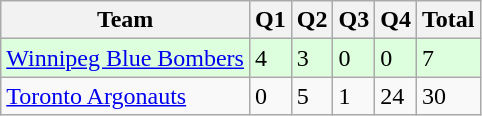<table class="wikitable">
<tr>
<th>Team</th>
<th>Q1</th>
<th>Q2</th>
<th>Q3</th>
<th>Q4</th>
<th>Total</th>
</tr>
<tr style="background-color:#ddffdd">
<td><a href='#'>Winnipeg Blue Bombers</a></td>
<td>4</td>
<td>3</td>
<td>0</td>
<td>0</td>
<td>7</td>
</tr>
<tr>
<td><a href='#'>Toronto Argonauts</a></td>
<td>0</td>
<td>5</td>
<td>1</td>
<td>24</td>
<td>30</td>
</tr>
</table>
